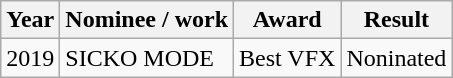<table class="wikitable">
<tr>
<th>Year</th>
<th>Nominee / work</th>
<th>Award</th>
<th>Result</th>
</tr>
<tr>
<td>2019</td>
<td>SICKO MODE</td>
<td>Best VFX</td>
<td>Noninated</td>
</tr>
</table>
